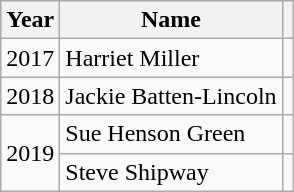<table class="wikitable sortable">
<tr>
<th scope=col>Year</th>
<th scope=col>Name</th>
<th scope=col class=unsortable></th>
</tr>
<tr>
<td align="center">2017</td>
<td>Harriet Miller</td>
<td align="center"></td>
</tr>
<tr>
<td align="center">2018</td>
<td>Jackie Batten-Lincoln</td>
<td align="center"></td>
</tr>
<tr>
<td rowspan="2"; align="center">2019</td>
<td>Sue Henson Green</td>
<td align="center"></td>
</tr>
<tr>
<td>Steve Shipway</td>
<td align="center"></td>
</tr>
</table>
